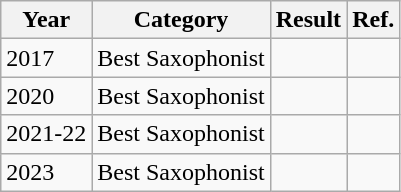<table class="wikitable">
<tr>
<th>Year</th>
<th>Category</th>
<th>Result</th>
<th>Ref.</th>
</tr>
<tr>
<td>2017</td>
<td>Best Saxophonist</td>
<td></td>
<td></td>
</tr>
<tr>
<td>2020</td>
<td>Best Saxophonist</td>
<td></td>
<td></td>
</tr>
<tr>
<td>2021-22</td>
<td>Best Saxophonist</td>
<td></td>
<td></td>
</tr>
<tr>
<td>2023</td>
<td>Best Saxophonist</td>
<td></td>
<td></td>
</tr>
</table>
